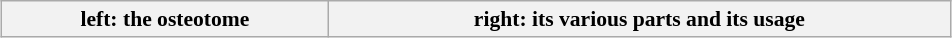<table class="wikitable" style="margin:1em auto; width:44em; font-size:90%; text-align:left; padding-left:0.5em; padding-right:0.5em;">
<tr>
<th>left: the osteotome</th>
<th>right: its various parts and its usage</th>
</tr>
</table>
